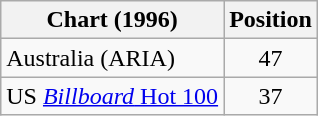<table class="wikitable sortable">
<tr>
<th align="left">Chart (1996)</th>
<th align="center">Position</th>
</tr>
<tr>
<td>Australia (ARIA)</td>
<td align="center">47</td>
</tr>
<tr>
<td>US <a href='#'><em>Billboard</em> Hot 100</a></td>
<td align="center">37</td>
</tr>
</table>
